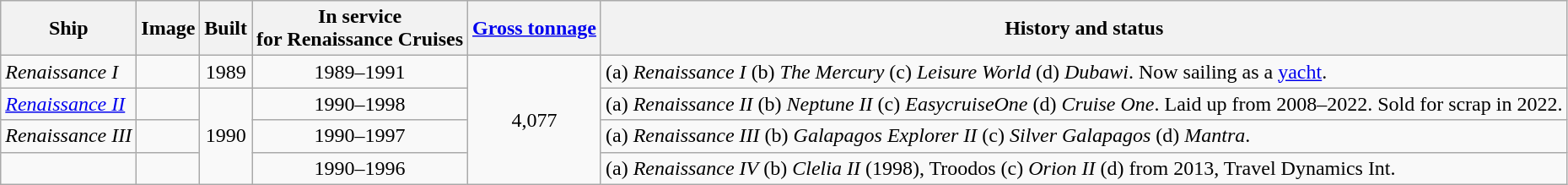<table class="wikitable">
<tr>
<th>Ship</th>
<th>Image</th>
<th>Built</th>
<th>In service<br>for Renaissance Cruises</th>
<th><a href='#'>Gross tonnage</a></th>
<th>History and status</th>
</tr>
<tr>
<td><em>Renaissance I</em></td>
<td></td>
<td align="Center">1989</td>
<td align="Center">1989–1991</td>
<td align="Center" rowspan="4">4,077</td>
<td align="Left">(a) <em>Renaissance I</em> (b) <em>The Mercury</em> (c) <em>Leisure World</em> (d) <em>Dubawi</em>. Now sailing as a <a href='#'>yacht</a>.</td>
</tr>
<tr>
<td><a href='#'><em>Renaissance II</em></a></td>
<td></td>
<td align="Center" rowspan="3">1990</td>
<td align="Center">1990–1998</td>
<td align="Left">(a) <em>Renaissance II</em> (b) <em>Neptune II</em> (c) <em>EasycruiseOne</em> (d) <em>Cruise One</em>. Laid up from 2008–2022. Sold for scrap in 2022.</td>
</tr>
<tr>
<td><em>Renaissance III</em></td>
<td></td>
<td align="Center">1990–1997</td>
<td>(a) <em>Renaissance III</em> (b) <em>Galapagos Explorer II</em>  (c) <em>Silver Galapagos</em> (d) <em>Mantra</em>.</td>
</tr>
<tr>
<td></td>
<td></td>
<td align="Center">1990–1996</td>
<td>(a) <em>Renaissance IV</em> (b) <em>Clelia II</em> (1998), Troodos (c) <em>Orion II</em> (d)  from 2013, Travel Dynamics Int.</td>
</tr>
</table>
